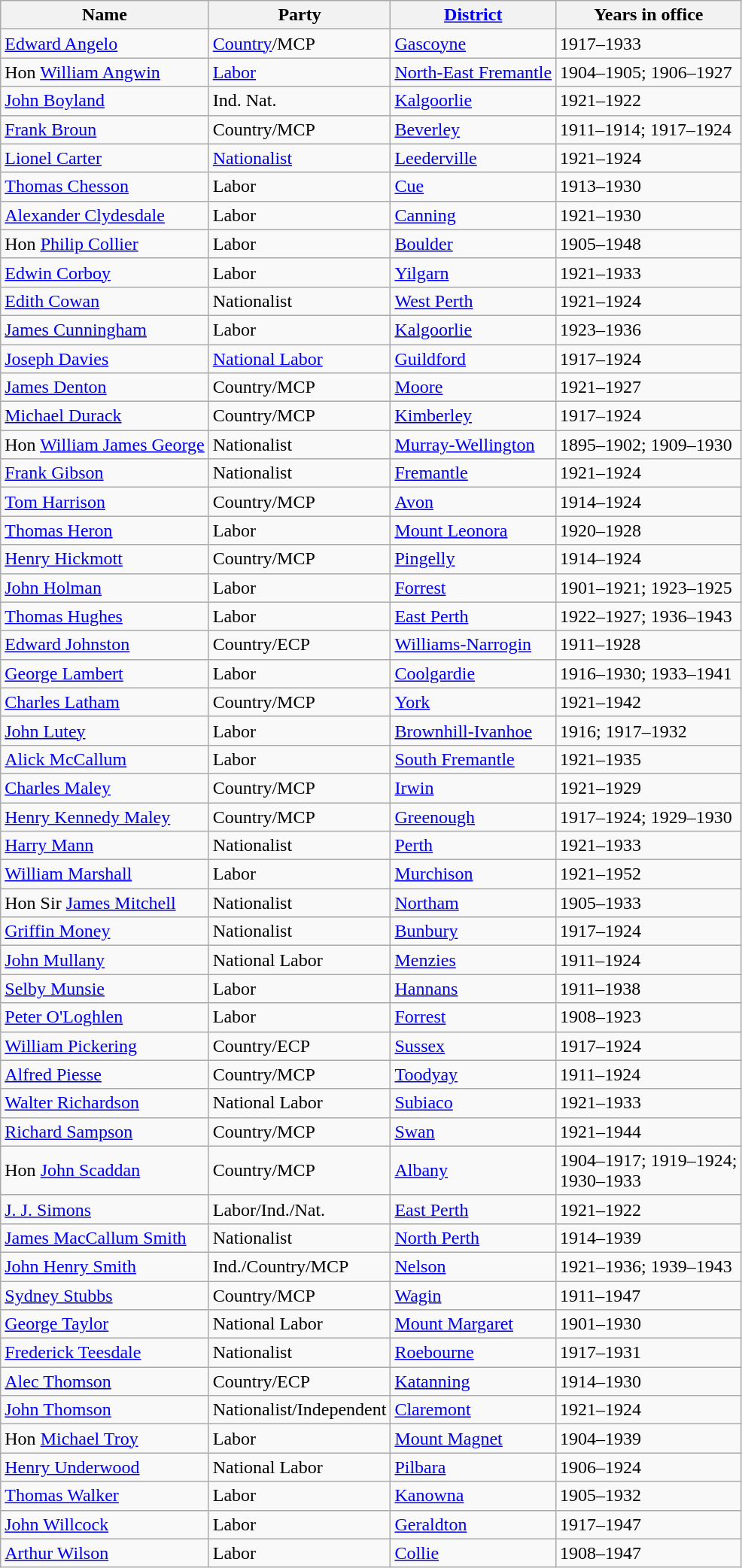<table class="wikitable sortable">
<tr>
<th><strong>Name</strong></th>
<th><strong>Party</strong></th>
<th><strong><a href='#'>District</a></strong></th>
<th><strong>Years in office</strong></th>
</tr>
<tr>
<td><a href='#'>Edward Angelo</a></td>
<td><a href='#'>Country</a>/MCP</td>
<td><a href='#'>Gascoyne</a></td>
<td>1917–1933</td>
</tr>
<tr>
<td>Hon <a href='#'>William Angwin</a></td>
<td><a href='#'>Labor</a></td>
<td><a href='#'>North-East Fremantle</a></td>
<td>1904–1905; 1906–1927</td>
</tr>
<tr>
<td><a href='#'>John Boyland</a></td>
<td>Ind. Nat.</td>
<td><a href='#'>Kalgoorlie</a></td>
<td>1921–1922</td>
</tr>
<tr>
<td><a href='#'>Frank Broun</a></td>
<td>Country/MCP</td>
<td><a href='#'>Beverley</a></td>
<td>1911–1914; 1917–1924</td>
</tr>
<tr>
<td><a href='#'>Lionel Carter</a></td>
<td><a href='#'>Nationalist</a></td>
<td><a href='#'>Leederville</a></td>
<td>1921–1924</td>
</tr>
<tr>
<td><a href='#'>Thomas Chesson</a></td>
<td>Labor</td>
<td><a href='#'>Cue</a></td>
<td>1913–1930</td>
</tr>
<tr>
<td><a href='#'>Alexander Clydesdale</a></td>
<td>Labor</td>
<td><a href='#'>Canning</a></td>
<td>1921–1930</td>
</tr>
<tr>
<td>Hon <a href='#'>Philip Collier</a></td>
<td>Labor</td>
<td><a href='#'>Boulder</a></td>
<td>1905–1948</td>
</tr>
<tr>
<td><a href='#'>Edwin Corboy</a></td>
<td>Labor</td>
<td><a href='#'>Yilgarn</a></td>
<td>1921–1933</td>
</tr>
<tr>
<td><a href='#'>Edith Cowan</a></td>
<td>Nationalist</td>
<td><a href='#'>West Perth</a></td>
<td>1921–1924</td>
</tr>
<tr>
<td><a href='#'>James Cunningham</a></td>
<td>Labor</td>
<td><a href='#'>Kalgoorlie</a></td>
<td>1923–1936</td>
</tr>
<tr>
<td><a href='#'>Joseph Davies</a></td>
<td><a href='#'>National Labor</a></td>
<td><a href='#'>Guildford</a></td>
<td>1917–1924</td>
</tr>
<tr>
<td><a href='#'>James Denton</a></td>
<td>Country/MCP</td>
<td><a href='#'>Moore</a></td>
<td>1921–1927</td>
</tr>
<tr>
<td><a href='#'>Michael Durack</a></td>
<td>Country/MCP</td>
<td><a href='#'>Kimberley</a></td>
<td>1917–1924</td>
</tr>
<tr>
<td>Hon <a href='#'>William James George</a></td>
<td>Nationalist</td>
<td><a href='#'>Murray-Wellington</a></td>
<td>1895–1902; 1909–1930</td>
</tr>
<tr>
<td><a href='#'>Frank Gibson</a></td>
<td>Nationalist</td>
<td><a href='#'>Fremantle</a></td>
<td>1921–1924</td>
</tr>
<tr>
<td><a href='#'>Tom Harrison</a></td>
<td>Country/MCP</td>
<td><a href='#'>Avon</a></td>
<td>1914–1924</td>
</tr>
<tr>
<td><a href='#'>Thomas Heron</a></td>
<td>Labor</td>
<td><a href='#'>Mount Leonora</a></td>
<td>1920–1928</td>
</tr>
<tr>
<td><a href='#'>Henry Hickmott</a></td>
<td>Country/MCP</td>
<td><a href='#'>Pingelly</a></td>
<td>1914–1924</td>
</tr>
<tr>
<td><a href='#'>John Holman</a></td>
<td>Labor</td>
<td><a href='#'>Forrest</a></td>
<td>1901–1921; 1923–1925</td>
</tr>
<tr>
<td><a href='#'>Thomas Hughes</a></td>
<td>Labor</td>
<td><a href='#'>East Perth</a></td>
<td>1922–1927; 1936–1943</td>
</tr>
<tr>
<td><a href='#'>Edward Johnston</a></td>
<td>Country/ECP</td>
<td><a href='#'>Williams-Narrogin</a></td>
<td>1911–1928</td>
</tr>
<tr>
<td><a href='#'>George Lambert</a></td>
<td>Labor</td>
<td><a href='#'>Coolgardie</a></td>
<td>1916–1930; 1933–1941</td>
</tr>
<tr>
<td><a href='#'>Charles Latham</a></td>
<td>Country/MCP</td>
<td><a href='#'>York</a></td>
<td>1921–1942</td>
</tr>
<tr>
<td><a href='#'>John Lutey</a></td>
<td>Labor</td>
<td><a href='#'>Brownhill-Ivanhoe</a></td>
<td>1916; 1917–1932</td>
</tr>
<tr>
<td><a href='#'>Alick McCallum</a></td>
<td>Labor</td>
<td><a href='#'>South Fremantle</a></td>
<td>1921–1935</td>
</tr>
<tr>
<td><a href='#'>Charles Maley</a></td>
<td>Country/MCP</td>
<td><a href='#'>Irwin</a></td>
<td>1921–1929</td>
</tr>
<tr>
<td><a href='#'>Henry Kennedy Maley</a></td>
<td>Country/MCP</td>
<td><a href='#'>Greenough</a></td>
<td>1917–1924; 1929–1930</td>
</tr>
<tr>
<td><a href='#'>Harry Mann</a></td>
<td>Nationalist</td>
<td><a href='#'>Perth</a></td>
<td>1921–1933</td>
</tr>
<tr>
<td><a href='#'>William Marshall</a></td>
<td>Labor</td>
<td><a href='#'>Murchison</a></td>
<td>1921–1952</td>
</tr>
<tr>
<td>Hon Sir <a href='#'>James Mitchell</a></td>
<td>Nationalist</td>
<td><a href='#'>Northam</a></td>
<td>1905–1933</td>
</tr>
<tr>
<td><a href='#'>Griffin Money</a></td>
<td>Nationalist</td>
<td><a href='#'>Bunbury</a></td>
<td>1917–1924</td>
</tr>
<tr>
<td><a href='#'>John Mullany</a></td>
<td>National Labor</td>
<td><a href='#'>Menzies</a></td>
<td>1911–1924</td>
</tr>
<tr>
<td><a href='#'>Selby Munsie</a></td>
<td>Labor</td>
<td><a href='#'>Hannans</a></td>
<td>1911–1938</td>
</tr>
<tr>
<td><a href='#'>Peter O'Loghlen</a></td>
<td>Labor</td>
<td><a href='#'>Forrest</a></td>
<td>1908–1923</td>
</tr>
<tr>
<td><a href='#'>William Pickering</a></td>
<td>Country/ECP</td>
<td><a href='#'>Sussex</a></td>
<td>1917–1924</td>
</tr>
<tr>
<td><a href='#'>Alfred Piesse</a></td>
<td>Country/MCP</td>
<td><a href='#'>Toodyay</a></td>
<td>1911–1924</td>
</tr>
<tr>
<td><a href='#'>Walter Richardson</a></td>
<td>National Labor</td>
<td><a href='#'>Subiaco</a></td>
<td>1921–1933</td>
</tr>
<tr>
<td><a href='#'>Richard Sampson</a></td>
<td>Country/MCP</td>
<td><a href='#'>Swan</a></td>
<td>1921–1944</td>
</tr>
<tr>
<td>Hon <a href='#'>John Scaddan</a></td>
<td>Country/MCP</td>
<td><a href='#'>Albany</a></td>
<td>1904–1917; 1919–1924;<br>1930–1933</td>
</tr>
<tr>
<td><a href='#'>J. J. Simons</a></td>
<td>Labor/Ind./Nat.</td>
<td><a href='#'>East Perth</a></td>
<td>1921–1922</td>
</tr>
<tr>
<td><a href='#'>James MacCallum Smith</a></td>
<td>Nationalist</td>
<td><a href='#'>North Perth</a></td>
<td>1914–1939</td>
</tr>
<tr>
<td><a href='#'>John Henry Smith</a></td>
<td>Ind./Country/MCP</td>
<td><a href='#'>Nelson</a></td>
<td>1921–1936; 1939–1943</td>
</tr>
<tr>
<td><a href='#'>Sydney Stubbs</a></td>
<td>Country/MCP</td>
<td><a href='#'>Wagin</a></td>
<td>1911–1947</td>
</tr>
<tr>
<td><a href='#'>George Taylor</a></td>
<td>National Labor</td>
<td><a href='#'>Mount Margaret</a></td>
<td>1901–1930</td>
</tr>
<tr>
<td><a href='#'>Frederick Teesdale</a></td>
<td>Nationalist</td>
<td><a href='#'>Roebourne</a></td>
<td>1917–1931</td>
</tr>
<tr>
<td><a href='#'>Alec Thomson</a></td>
<td>Country/ECP</td>
<td><a href='#'>Katanning</a></td>
<td>1914–1930</td>
</tr>
<tr>
<td><a href='#'>John Thomson</a></td>
<td>Nationalist/Independent</td>
<td><a href='#'>Claremont</a></td>
<td>1921–1924</td>
</tr>
<tr>
<td>Hon <a href='#'>Michael Troy</a></td>
<td>Labor</td>
<td><a href='#'>Mount Magnet</a></td>
<td>1904–1939</td>
</tr>
<tr>
<td><a href='#'>Henry Underwood</a></td>
<td>National Labor</td>
<td><a href='#'>Pilbara</a></td>
<td>1906–1924</td>
</tr>
<tr>
<td><a href='#'>Thomas Walker</a></td>
<td>Labor</td>
<td><a href='#'>Kanowna</a></td>
<td>1905–1932</td>
</tr>
<tr>
<td><a href='#'>John Willcock</a></td>
<td>Labor</td>
<td><a href='#'>Geraldton</a></td>
<td>1917–1947</td>
</tr>
<tr>
<td><a href='#'>Arthur Wilson</a></td>
<td>Labor</td>
<td><a href='#'>Collie</a></td>
<td>1908–1947</td>
</tr>
</table>
